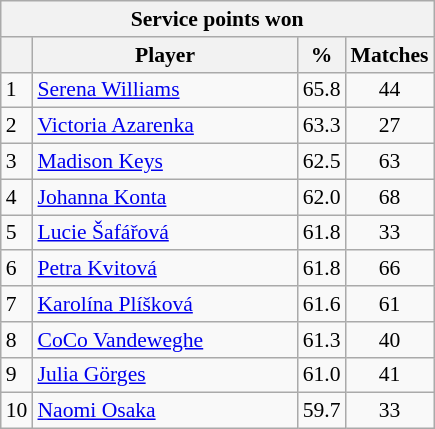<table class="wikitable sortable" style=font-size:90%>
<tr>
<th colspan=4>Service points won</th>
</tr>
<tr>
<th></th>
<th width=170>Player</th>
<th width=20>%</th>
<th>Matches</th>
</tr>
<tr>
<td>1</td>
<td> <a href='#'>Serena Williams</a></td>
<td>65.8</td>
<td align=center>44</td>
</tr>
<tr>
<td>2</td>
<td> <a href='#'>Victoria Azarenka</a></td>
<td>63.3</td>
<td align=center>27</td>
</tr>
<tr>
<td>3</td>
<td> <a href='#'>Madison Keys</a></td>
<td>62.5</td>
<td align=center>63</td>
</tr>
<tr>
<td>4</td>
<td> <a href='#'>Johanna Konta</a></td>
<td>62.0</td>
<td align=center>68</td>
</tr>
<tr>
<td>5</td>
<td> <a href='#'>Lucie Šafářová</a></td>
<td>61.8</td>
<td align=center>33</td>
</tr>
<tr>
<td>6</td>
<td> <a href='#'>Petra Kvitová</a></td>
<td>61.8</td>
<td align=center>66</td>
</tr>
<tr>
<td>7</td>
<td> <a href='#'>Karolína Plíšková</a></td>
<td>61.6</td>
<td align=center>61</td>
</tr>
<tr>
<td>8</td>
<td> <a href='#'>CoCo Vandeweghe</a></td>
<td>61.3</td>
<td align=center>40</td>
</tr>
<tr>
<td>9</td>
<td> <a href='#'>Julia Görges</a></td>
<td>61.0</td>
<td align=center>41</td>
</tr>
<tr>
<td>10</td>
<td> <a href='#'>Naomi Osaka</a></td>
<td>59.7</td>
<td align=center>33</td>
</tr>
</table>
